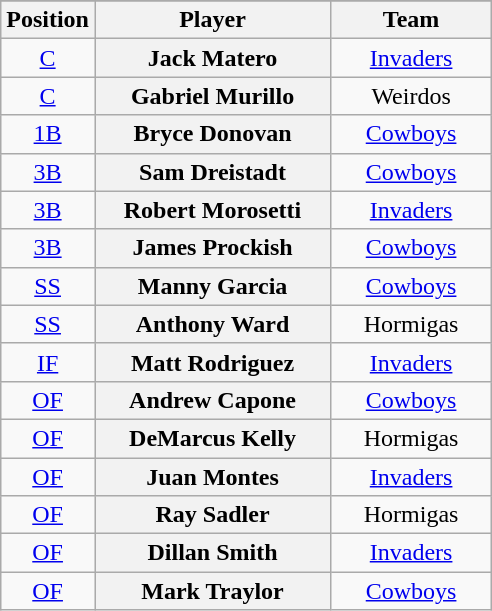<table class="wikitable sortable plainrowheaders" style="text-align:center;">
<tr>
</tr>
<tr>
<th scope="col">Position</th>
<th scope="col" style="width:150px;">Player</th>
<th scope="col" style="width:100px;">Team</th>
</tr>
<tr>
<td><a href='#'>C</a></td>
<th scope="row" style="text-align:center">Jack Matero</th>
<td><a href='#'>Invaders</a></td>
</tr>
<tr>
<td><a href='#'>C</a></td>
<th scope="row" style="text-align:center">Gabriel Murillo</th>
<td Austin Weirdos>Weirdos</td>
</tr>
<tr>
<td><a href='#'>1B</a></td>
<th scope="row" style="text-align:center">Bryce Donovan</th>
<td><a href='#'>Cowboys</a></td>
</tr>
<tr>
<td><a href='#'>3B</a></td>
<th scope="row" style="text-align:center">Sam Dreistadt</th>
<td><a href='#'>Cowboys</a></td>
</tr>
<tr>
<td><a href='#'>3B</a></td>
<th scope="row" style="text-align:center">Robert Morosetti</th>
<td><a href='#'>Invaders</a></td>
</tr>
<tr>
<td><a href='#'>3B</a></td>
<th scope="row" style="text-align:center">James Prockish</th>
<td><a href='#'>Cowboys</a></td>
</tr>
<tr>
<td><a href='#'>SS</a></td>
<th scope="row" style="text-align:center">Manny Garcia</th>
<td><a href='#'>Cowboys</a></td>
</tr>
<tr>
<td><a href='#'>SS</a></td>
<th scope="row" style="text-align:center">Anthony Ward</th>
<td Weimar Hormigas>Hormigas</td>
</tr>
<tr>
<td><a href='#'>IF</a></td>
<th scope="row" style="text-align:center">Matt Rodriguez</th>
<td><a href='#'>Invaders</a></td>
</tr>
<tr>
<td><a href='#'>OF</a></td>
<th scope="row" style="text-align:center">Andrew Capone</th>
<td><a href='#'>Cowboys</a></td>
</tr>
<tr>
<td><a href='#'>OF</a></td>
<th scope="row" style="text-align:center">DeMarcus Kelly</th>
<td Weimar Hormigas>Hormigas</td>
</tr>
<tr>
<td><a href='#'>OF</a></td>
<th scope="row" style="text-align:center">Juan Montes</th>
<td><a href='#'>Invaders</a></td>
</tr>
<tr>
<td><a href='#'>OF</a></td>
<th scope="row" style="text-align:center">Ray Sadler</th>
<td Weimar Hormigas>Hormigas</td>
</tr>
<tr>
<td><a href='#'>OF</a></td>
<th scope="row" style="text-align:center">Dillan Smith</th>
<td><a href='#'>Invaders</a></td>
</tr>
<tr>
<td><a href='#'>OF</a></td>
<th scope="row" style="text-align:center">Mark Traylor</th>
<td><a href='#'>Cowboys</a></td>
</tr>
</table>
